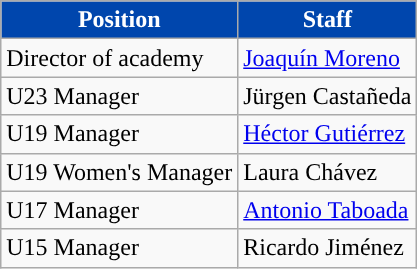<table class="wikitable sortable">
<tr>
<th style="background-color:#0046AD;color:#FFFFFF;">Position</th>
<th style="background-color:#0046AD;color:#FFFFFF;">Staff</th>
</tr>
<tr>
<td>Director of academy</td>
<td> <a href='#'>Joaquín Moreno</a></td>
</tr>
<tr>
<td>U23 Manager</td>
<td> Jürgen Castañeda</td>
</tr>
<tr>
<td>U19 Manager</td>
<td> <a href='#'>Héctor Gutiérrez</a></td>
</tr>
<tr>
<td>U19 Women's Manager</td>
<td> Laura Chávez</td>
</tr>
<tr>
<td>U17 Manager</td>
<td> <a href='#'>Antonio Taboada</a></td>
</tr>
<tr>
<td>U15 Manager</td>
<td> Ricardo Jiménez</td>
</tr>
</table>
